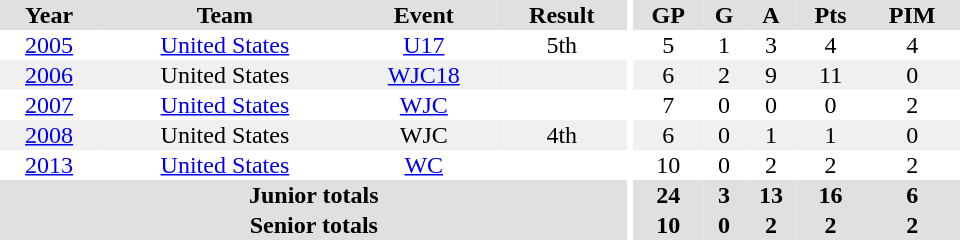<table border="0" cellpadding="1" cellspacing="0" ID="Table3" style="text-align:center; width:40em">
<tr ALIGN="center" bgcolor="#e0e0e0">
<th>Year</th>
<th>Team</th>
<th>Event</th>
<th>Result</th>
<th rowspan="99" bgcolor="#ffffff"></th>
<th>GP</th>
<th>G</th>
<th>A</th>
<th>Pts</th>
<th>PIM</th>
</tr>
<tr>
<td><a href='#'>2005</a></td>
<td><a href='#'>United States</a></td>
<td><a href='#'>U17</a></td>
<td>5th</td>
<td>5</td>
<td>1</td>
<td>3</td>
<td>4</td>
<td>4</td>
</tr>
<tr bgcolor="#f0f0f0">
<td><a href='#'>2006</a></td>
<td>United States</td>
<td><a href='#'>WJC18</a></td>
<td></td>
<td>6</td>
<td>2</td>
<td>9</td>
<td>11</td>
<td>0</td>
</tr>
<tr>
<td><a href='#'>2007</a></td>
<td><a href='#'>United States</a></td>
<td><a href='#'>WJC</a></td>
<td></td>
<td>7</td>
<td>0</td>
<td>0</td>
<td>0</td>
<td>2</td>
</tr>
<tr bgcolor="#f0f0f0">
<td><a href='#'>2008</a></td>
<td>United States</td>
<td>WJC</td>
<td>4th</td>
<td>6</td>
<td>0</td>
<td>1</td>
<td>1</td>
<td>0</td>
</tr>
<tr>
<td><a href='#'>2013</a></td>
<td><a href='#'>United States</a></td>
<td><a href='#'>WC</a></td>
<td></td>
<td>10</td>
<td>0</td>
<td>2</td>
<td>2</td>
<td>2</td>
</tr>
<tr bgcolor="#e0e0e0">
<th colspan="4">Junior totals</th>
<th>24</th>
<th>3</th>
<th>13</th>
<th>16</th>
<th>6</th>
</tr>
<tr bgcolor="#e0e0e0">
<th colspan="4">Senior totals</th>
<th>10</th>
<th>0</th>
<th>2</th>
<th>2</th>
<th>2</th>
</tr>
</table>
